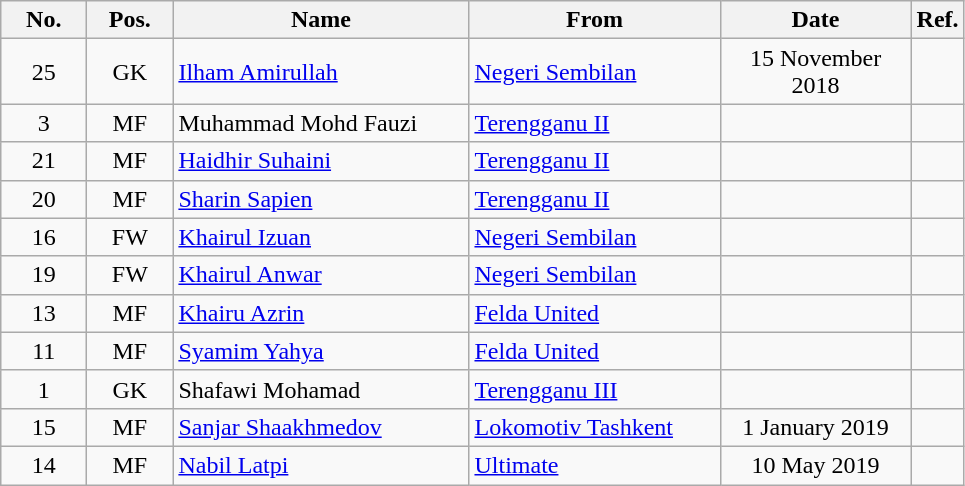<table class="wikitable" style="text-align:center">
<tr>
<th style="width:50px">No.</th>
<th style="width:50px">Pos.</th>
<th style="width:190px">Name</th>
<th style="width:160px">From</th>
<th style="width:120px">Date</th>
<th style="width:20px">Ref.</th>
</tr>
<tr>
<td>25</td>
<td>GK</td>
<td align=left> <a href='#'>Ilham Amirullah</a></td>
<td align=left> <a href='#'>Negeri Sembilan</a></td>
<td>15 November 2018</td>
<td></td>
</tr>
<tr>
<td>3</td>
<td>MF</td>
<td align=left> Muhammad Mohd Fauzi</td>
<td align=left> <a href='#'>Terengganu II</a></td>
<td></td>
<td></td>
</tr>
<tr>
<td>21</td>
<td>MF</td>
<td align=left> <a href='#'>Haidhir Suhaini</a></td>
<td align=left> <a href='#'>Terengganu II</a></td>
<td></td>
<td></td>
</tr>
<tr>
<td>20</td>
<td>MF</td>
<td align=left> <a href='#'>Sharin Sapien</a></td>
<td align=left> <a href='#'>Terengganu II</a></td>
<td></td>
<td></td>
</tr>
<tr>
<td>16</td>
<td>FW</td>
<td align=left> <a href='#'>Khairul Izuan</a></td>
<td align=left> <a href='#'>Negeri Sembilan</a></td>
<td></td>
<td></td>
</tr>
<tr>
<td>19</td>
<td>FW</td>
<td align=left> <a href='#'>Khairul Anwar</a></td>
<td align=left> <a href='#'>Negeri Sembilan</a></td>
<td></td>
<td></td>
</tr>
<tr>
<td>13</td>
<td>MF</td>
<td align=left> <a href='#'>Khairu Azrin</a></td>
<td align=left> <a href='#'>Felda United</a></td>
<td></td>
<td></td>
</tr>
<tr>
<td>11</td>
<td>MF</td>
<td align=left> <a href='#'>Syamim Yahya</a></td>
<td align=left> <a href='#'>Felda United</a></td>
<td></td>
<td></td>
</tr>
<tr>
<td>1</td>
<td>GK</td>
<td align=left> Shafawi Mohamad</td>
<td align=left> <a href='#'>Terengganu III</a></td>
<td></td>
<td></td>
</tr>
<tr>
<td>15</td>
<td>MF</td>
<td align=left> <a href='#'>Sanjar Shaakhmedov</a></td>
<td align=left> <a href='#'>Lokomotiv Tashkent</a></td>
<td>1 January 2019</td>
<td></td>
</tr>
<tr>
<td>14</td>
<td>MF</td>
<td align=left> <a href='#'>Nabil Latpi</a></td>
<td align=left> <a href='#'>Ultimate</a></td>
<td rowspan=9>10 May 2019</td>
<td></td>
</tr>
</table>
